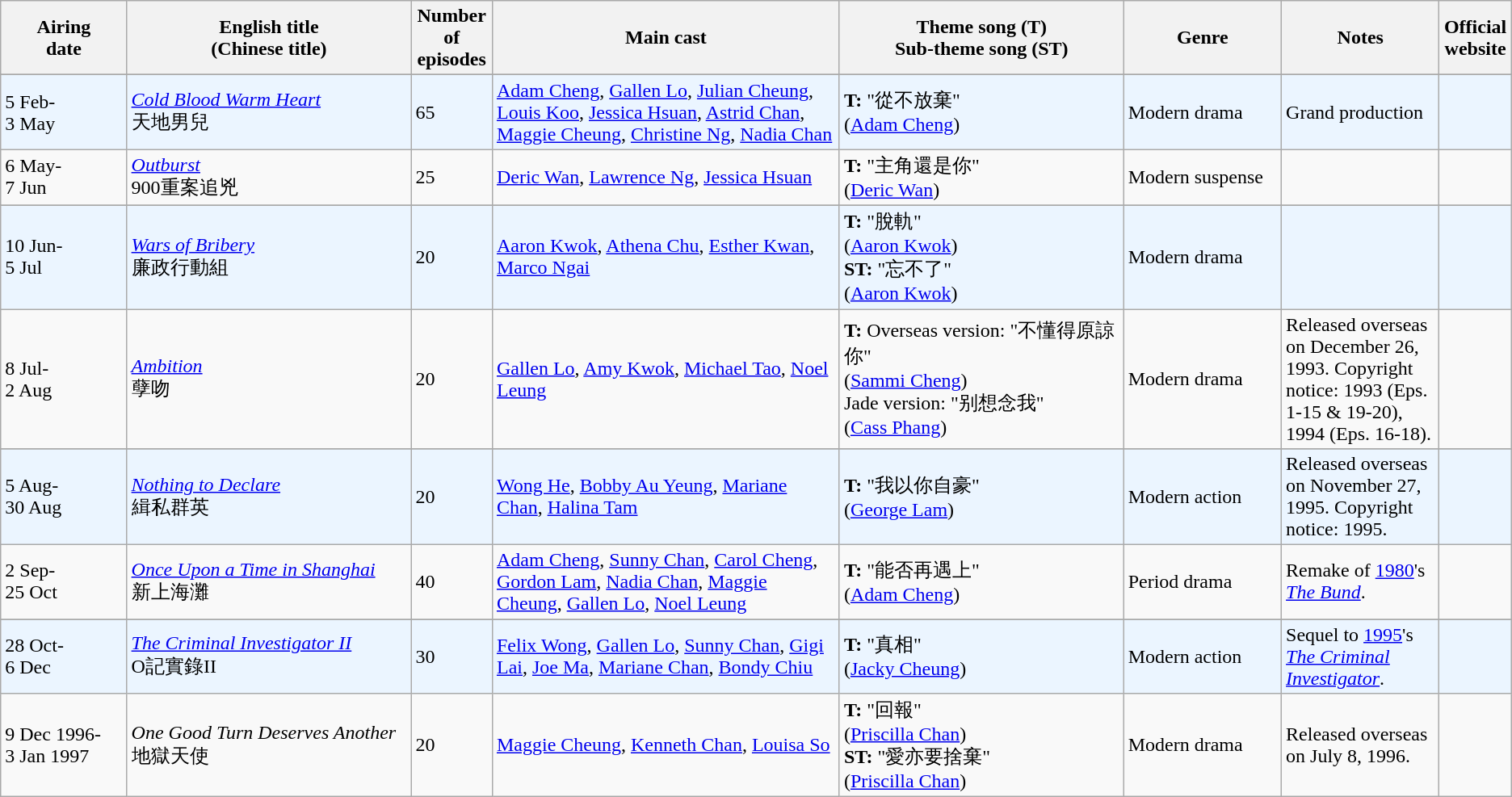<table class="wikitable">
<tr>
<th align=center width=8% bgcolor="silver">Airing<br>date</th>
<th align=center width=18% bgcolor="silver">English title <br> (Chinese title)</th>
<th align=center width=5% bgcolor="silver">Number of episodes</th>
<th align=center width=22% bgcolor="silver">Main cast</th>
<th align=center width=18% bgcolor="silver">Theme song (T) <br>Sub-theme song (ST)</th>
<th align=center width=10% bgcolor="silver">Genre</th>
<th align=center width=10% bgcolor="silver">Notes</th>
<th align=center width=1% bgcolor="silver">Official website</th>
</tr>
<tr>
</tr>
<tr ---- bgcolor="#ebf5ff">
<td>5 Feb- <br> 3 May</td>
<td><em><a href='#'>Cold Blood Warm Heart</a></em> <br> 天地男兒</td>
<td>65</td>
<td><a href='#'>Adam Cheng</a>, <a href='#'>Gallen Lo</a>, <a href='#'>Julian Cheung</a>, <a href='#'>Louis Koo</a>, <a href='#'>Jessica Hsuan</a>, <a href='#'>Astrid Chan</a>, <a href='#'>Maggie Cheung</a>, <a href='#'>Christine Ng</a>, <a href='#'>Nadia Chan</a></td>
<td><strong>T:</strong> "從不放棄" <br>(<a href='#'>Adam Cheng</a>)</td>
<td>Modern drama</td>
<td>Grand production</td>
<td> </td>
</tr>
<tr>
<td>6 May- <br> 7 Jun</td>
<td><em><a href='#'>Outburst</a></em> <br> 900重案追兇</td>
<td>25</td>
<td><a href='#'>Deric Wan</a>, <a href='#'>Lawrence Ng</a>, <a href='#'>Jessica Hsuan</a></td>
<td><strong>T:</strong> "主角還是你" <br>(<a href='#'>Deric Wan</a>)</td>
<td>Modern suspense</td>
<td></td>
<td></td>
</tr>
<tr>
</tr>
<tr ---- bgcolor="#ebf5ff">
<td>10 Jun- <br> 5 Jul</td>
<td><em><a href='#'>Wars of Bribery</a></em> <br> 廉政行動組</td>
<td>20</td>
<td><a href='#'>Aaron Kwok</a>, <a href='#'>Athena Chu</a>, <a href='#'>Esther Kwan</a>, <a href='#'>Marco Ngai</a></td>
<td><strong>T:</strong> "脫軌" <br> (<a href='#'>Aaron Kwok</a>)<br><strong>ST:</strong> "忘不了" <br> (<a href='#'>Aaron Kwok</a>)</td>
<td>Modern drama</td>
<td></td>
<td></td>
</tr>
<tr>
<td>8 Jul- <br> 2 Aug</td>
<td><em><a href='#'>Ambition</a></em> <br> 孽吻</td>
<td>20</td>
<td><a href='#'>Gallen Lo</a>, <a href='#'>Amy Kwok</a>, <a href='#'>Michael Tao</a>, <a href='#'>Noel Leung</a></td>
<td><strong>T:</strong>  Overseas version: "不懂得原諒你" <br> (<a href='#'>Sammi Cheng</a>)<br> Jade version:  "别想念我" <br> (<a href='#'>Cass Phang</a>)</td>
<td>Modern drama</td>
<td>Released overseas on December 26, 1993. Copyright notice: 1993 (Eps. 1-15 & 19-20), 1994 (Eps. 16-18).</td>
<td></td>
</tr>
<tr>
</tr>
<tr ---- bgcolor="#ebf5ff">
<td>5 Aug- <br> 30 Aug</td>
<td><em><a href='#'>Nothing to Declare</a></em> <br> 緝私群英</td>
<td>20</td>
<td><a href='#'>Wong He</a>, <a href='#'>Bobby Au Yeung</a>, <a href='#'>Mariane Chan</a>, <a href='#'>Halina Tam</a></td>
<td><strong>T:</strong> "我以你自豪" <br> (<a href='#'>George Lam</a>)</td>
<td>Modern action</td>
<td>Released overseas on November 27, 1995. Copyright notice: 1995.</td>
<td></td>
</tr>
<tr>
<td>2 Sep- <br> 25 Oct</td>
<td><em><a href='#'>Once Upon a Time in Shanghai</a></em> <br> 新上海灘</td>
<td>40</td>
<td><a href='#'>Adam Cheng</a>, <a href='#'>Sunny Chan</a>, <a href='#'>Carol Cheng</a>, <a href='#'>Gordon Lam</a>, <a href='#'>Nadia Chan</a>, <a href='#'>Maggie Cheung</a>, <a href='#'>Gallen Lo</a>, <a href='#'>Noel Leung</a></td>
<td><strong>T:</strong> "能否再遇上" <br> (<a href='#'>Adam Cheng</a>)</td>
<td>Period drama</td>
<td>Remake of <a href='#'>1980</a>'s <em><a href='#'>The Bund</a></em>.</td>
<td></td>
</tr>
<tr>
</tr>
<tr ---- bgcolor="#ebf5ff">
<td>28 Oct- <br> 6 Dec</td>
<td><em><a href='#'>The Criminal Investigator II</a></em> <br> O記實錄II</td>
<td>30</td>
<td><a href='#'>Felix Wong</a>, <a href='#'>Gallen Lo</a>, <a href='#'>Sunny Chan</a>, <a href='#'>Gigi Lai</a>, <a href='#'>Joe Ma</a>, <a href='#'>Mariane Chan</a>, <a href='#'>Bondy Chiu</a></td>
<td><strong>T:</strong> "真相" <br> (<a href='#'>Jacky Cheung</a>)</td>
<td>Modern action</td>
<td>Sequel to <a href='#'>1995</a>'s <em><a href='#'>The Criminal Investigator</a></em>.</td>
<td> </td>
</tr>
<tr>
<td>9 Dec 1996- <br> 3 Jan 1997</td>
<td><em>One Good Turn Deserves Another</em> <br> 地獄天使</td>
<td>20</td>
<td><a href='#'>Maggie Cheung</a>, <a href='#'>Kenneth Chan</a>, <a href='#'>Louisa So</a></td>
<td><strong>T:</strong> "回報" <br> (<a href='#'>Priscilla Chan</a>) <br> <strong>ST:</strong> "愛亦要捨棄" <br> (<a href='#'>Priscilla Chan</a>)</td>
<td>Modern drama</td>
<td>Released overseas on July 8, 1996.</td>
<td></td>
</tr>
</table>
